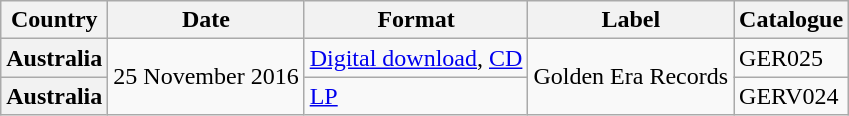<table class="wikitable plainrowheaders">
<tr>
<th scope="col">Country</th>
<th scope="col">Date</th>
<th scope="col">Format</th>
<th scope="col">Label</th>
<th scope="col">Catalogue</th>
</tr>
<tr>
<th scope="row">Australia</th>
<td rowspan="2">25 November 2016</td>
<td><a href='#'>Digital download</a>, <a href='#'>CD</a></td>
<td rowspan="2">Golden Era Records</td>
<td>GER025</td>
</tr>
<tr>
<th scope="row">Australia</th>
<td><a href='#'>LP</a></td>
<td>GERV024</td>
</tr>
</table>
